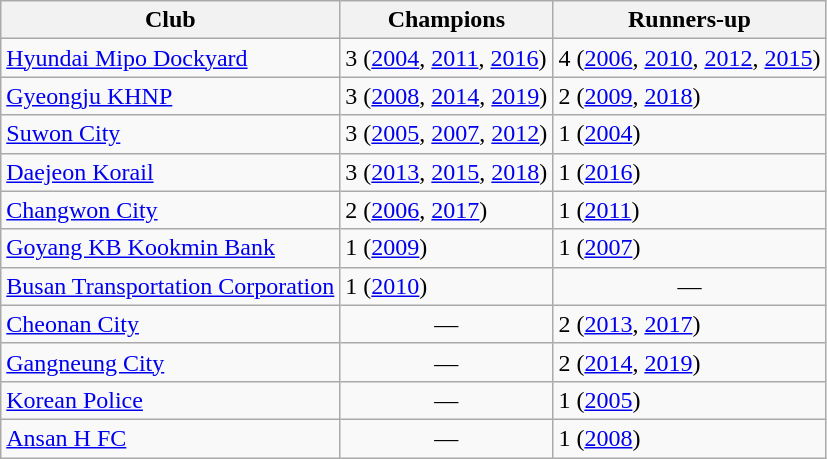<table class="wikitable">
<tr>
<th>Club</th>
<th>Champions</th>
<th>Runners-up</th>
</tr>
<tr>
<td><a href='#'>Hyundai Mipo Dockyard</a></td>
<td>3 (<a href='#'>2004</a>, <a href='#'>2011</a>, <a href='#'>2016</a>)</td>
<td>4 (<a href='#'>2006</a>, <a href='#'>2010</a>, <a href='#'>2012</a>, <a href='#'>2015</a>)</td>
</tr>
<tr>
<td><a href='#'>Gyeongju KHNP</a></td>
<td>3 (<a href='#'>2008</a>, <a href='#'>2014</a>, <a href='#'>2019</a>)</td>
<td>2 (<a href='#'>2009</a>, <a href='#'>2018</a>)</td>
</tr>
<tr>
<td><a href='#'>Suwon City</a></td>
<td>3 (<a href='#'>2005</a>, <a href='#'>2007</a>, <a href='#'>2012</a>)</td>
<td>1 (<a href='#'>2004</a>)</td>
</tr>
<tr>
<td><a href='#'>Daejeon Korail</a></td>
<td>3 (<a href='#'>2013</a>, <a href='#'>2015</a>, <a href='#'>2018</a>)</td>
<td>1 (<a href='#'>2016</a>)</td>
</tr>
<tr>
<td><a href='#'>Changwon City</a></td>
<td>2 (<a href='#'>2006</a>, <a href='#'>2017</a>)</td>
<td>1 (<a href='#'>2011</a>)</td>
</tr>
<tr>
<td><a href='#'>Goyang KB Kookmin Bank</a></td>
<td>1 (<a href='#'>2009</a>)</td>
<td>1 (<a href='#'>2007</a>)</td>
</tr>
<tr>
<td><a href='#'>Busan Transportation Corporation</a></td>
<td>1 (<a href='#'>2010</a>)</td>
<td align="center">—</td>
</tr>
<tr>
<td><a href='#'>Cheonan City</a></td>
<td align="center">—</td>
<td>2 (<a href='#'>2013</a>, <a href='#'>2017</a>)</td>
</tr>
<tr>
<td><a href='#'>Gangneung City</a></td>
<td align="center">—</td>
<td>2 (<a href='#'>2014</a>, <a href='#'>2019</a>)</td>
</tr>
<tr>
<td><a href='#'>Korean Police</a></td>
<td align="center">—</td>
<td>1 (<a href='#'>2005</a>)</td>
</tr>
<tr>
<td><a href='#'>Ansan H FC</a></td>
<td align="center">—</td>
<td>1 (<a href='#'>2008</a>)</td>
</tr>
</table>
